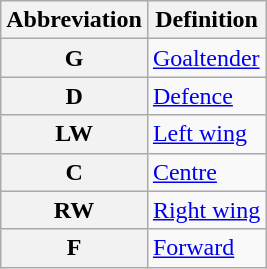<table class="wikitable">
<tr>
<th scope="col">Abbreviation</th>
<th scope="col">Definition</th>
</tr>
<tr>
<th scope="row">G</th>
<td><a href='#'>Goaltender</a></td>
</tr>
<tr>
<th scope="row">D</th>
<td><a href='#'>Defence</a></td>
</tr>
<tr>
<th scope="row">LW</th>
<td><a href='#'>Left wing</a></td>
</tr>
<tr>
<th scope="row">C</th>
<td><a href='#'>Centre</a></td>
</tr>
<tr>
<th scope="row">RW</th>
<td><a href='#'>Right wing</a></td>
</tr>
<tr>
<th scope="row">F</th>
<td><a href='#'>Forward</a></td>
</tr>
</table>
